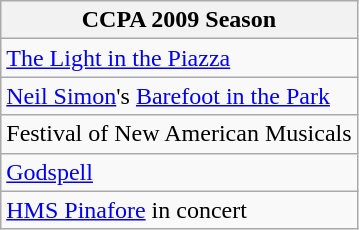<table class="wikitable">
<tr>
<th>CCPA 2009 Season</th>
</tr>
<tr>
<td><a href='#'>The Light in the Piazza</a></td>
</tr>
<tr>
<td><a href='#'>Neil Simon</a>'s <a href='#'>Barefoot in the Park</a></td>
</tr>
<tr>
<td>Festival of New American Musicals</td>
</tr>
<tr>
<td><a href='#'>Godspell</a></td>
</tr>
<tr>
<td><a href='#'>HMS Pinafore</a> in concert</td>
</tr>
</table>
